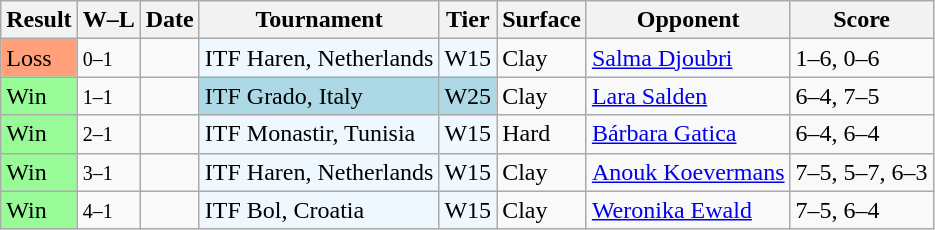<table class="sortable wikitable nowrap">
<tr>
<th>Result</th>
<th class="unsortable">W–L</th>
<th>Date</th>
<th>Tournament</th>
<th>Tier</th>
<th>Surface</th>
<th>Opponent</th>
<th class="unsortable">Score</th>
</tr>
<tr>
<td style="background:#ffa07a;">Loss</td>
<td><small>0–1</small></td>
<td></td>
<td style="background:#f0f8ff;">ITF Haren, Netherlands</td>
<td style="background:#f0f8ff;">W15</td>
<td>Clay</td>
<td> <a href='#'>Salma Djoubri</a></td>
<td>1–6, 0–6</td>
</tr>
<tr>
<td style="background:#98fb98;">Win</td>
<td><small>1–1</small></td>
<td></td>
<td style="background:lightblue;">ITF Grado, Italy</td>
<td style="background:lightblue;">W25</td>
<td>Clay</td>
<td> <a href='#'>Lara Salden</a></td>
<td>6–4, 7–5</td>
</tr>
<tr>
<td style="background:#98fb98;">Win</td>
<td><small>2–1</small></td>
<td></td>
<td style="background:#f0f8ff;">ITF Monastir, Tunisia</td>
<td style="background:#f0f8ff;">W15</td>
<td>Hard</td>
<td> <a href='#'>Bárbara Gatica</a></td>
<td>6–4, 6–4</td>
</tr>
<tr>
<td style="background:#98fb98;">Win</td>
<td><small>3–1</small></td>
<td></td>
<td style="background:#f0f8ff;">ITF Haren, Netherlands</td>
<td style="background:#f0f8ff;">W15</td>
<td>Clay</td>
<td> <a href='#'>Anouk Koevermans</a></td>
<td>7–5, 5–7, 6–3</td>
</tr>
<tr>
<td style="background:#98fb98;">Win</td>
<td><small>4–1</small></td>
<td></td>
<td style="background:#f0f8ff;">ITF Bol, Croatia</td>
<td style="background:#f0f8ff;">W15</td>
<td>Clay</td>
<td> <a href='#'>Weronika Ewald</a></td>
<td>7–5, 6–4</td>
</tr>
</table>
